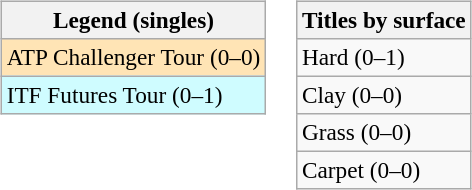<table>
<tr valign=top>
<td><br><table class=wikitable style=font-size:97%>
<tr>
<th>Legend (singles)</th>
</tr>
<tr bgcolor=moccasin>
<td>ATP Challenger Tour (0–0)</td>
</tr>
<tr bgcolor=#cffcff>
<td>ITF Futures Tour (0–1)</td>
</tr>
</table>
</td>
<td><br><table class=wikitable style=font-size:97%>
<tr>
<th>Titles by surface</th>
</tr>
<tr>
<td>Hard (0–1)</td>
</tr>
<tr>
<td>Clay (0–0)</td>
</tr>
<tr>
<td>Grass (0–0)</td>
</tr>
<tr>
<td>Carpet (0–0)</td>
</tr>
</table>
</td>
</tr>
</table>
